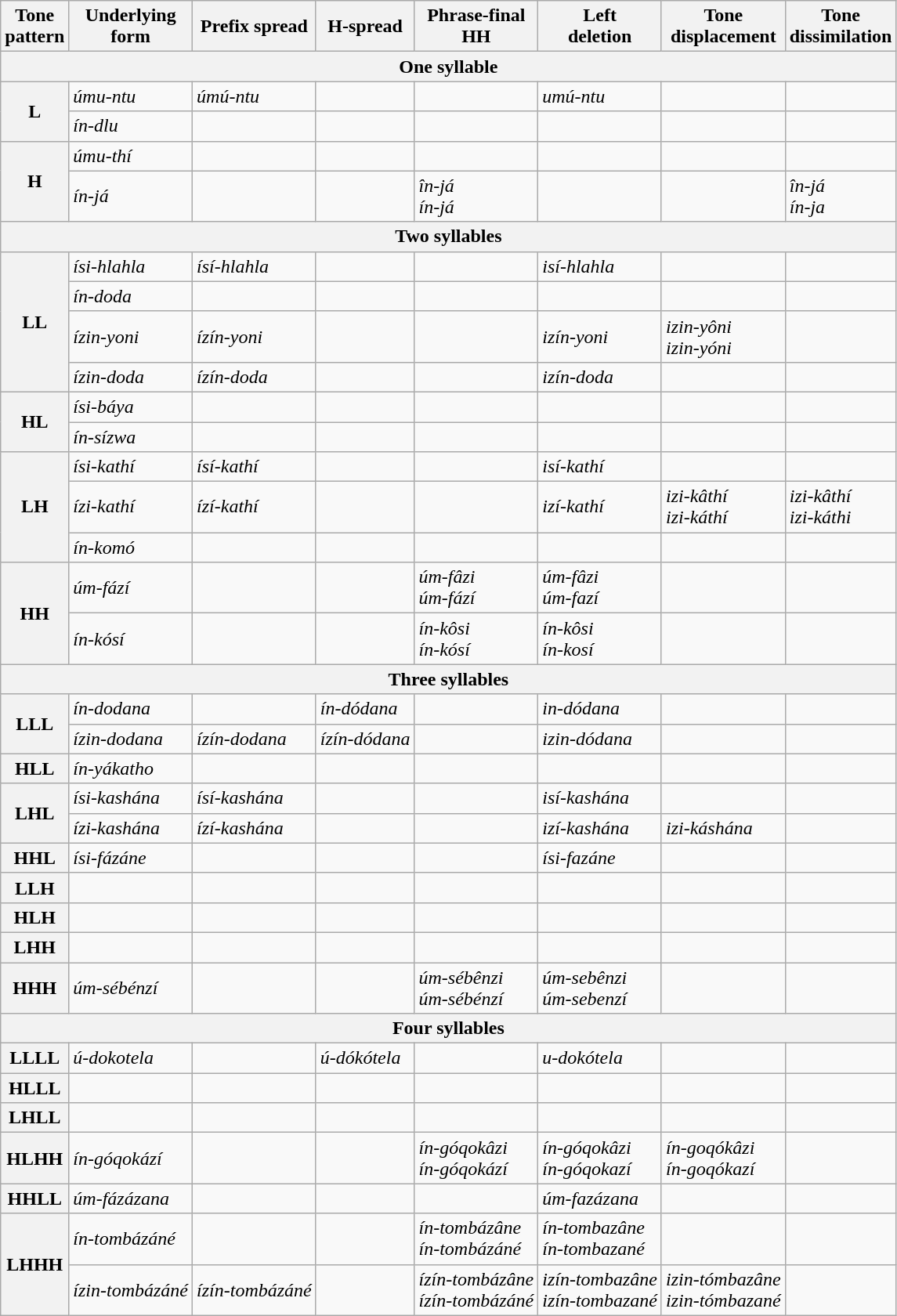<table class="wikitable">
<tr>
<th>Tone<br>pattern</th>
<th>Underlying<br>form</th>
<th>Prefix spread</th>
<th>H-spread</th>
<th>Phrase-final<br>HH</th>
<th>Left<br>deletion</th>
<th>Tone<br>displacement</th>
<th>Tone<br>dissimilation</th>
</tr>
<tr>
<th colspan="8">One syllable</th>
</tr>
<tr>
<th rowspan="2">L</th>
<td><em>úmu-ntu</em></td>
<td><em>úmú-ntu</em></td>
<td></td>
<td></td>
<td><em>umú-ntu</em></td>
<td></td>
<td></td>
</tr>
<tr>
<td><em>ín-dlu</em></td>
<td></td>
<td></td>
<td></td>
<td></td>
<td></td>
<td></td>
</tr>
<tr>
<th rowspan="2">H</th>
<td><em>úmu-thí</em></td>
<td></td>
<td></td>
<td></td>
<td></td>
<td></td>
<td></td>
</tr>
<tr>
<td><em>ín-já</em></td>
<td></td>
<td></td>
<td><em>în-já</em><br><em>ín-já</em></td>
<td></td>
<td></td>
<td><em>în-já</em><br><em>ín-ja</em></td>
</tr>
<tr>
<th colspan="8">Two syllables</th>
</tr>
<tr>
<th rowspan="4">LL</th>
<td><em>ísi-hlahla</em></td>
<td><em>ísí-hlahla</em></td>
<td></td>
<td></td>
<td><em>isí-hlahla</em></td>
<td></td>
<td></td>
</tr>
<tr>
<td><em>ín-doda</em></td>
<td></td>
<td></td>
<td></td>
<td></td>
<td></td>
<td></td>
</tr>
<tr>
<td><em>ízin-yoni</em></td>
<td><em>ízín-yoni</em></td>
<td></td>
<td></td>
<td><em>izín-yoni</em></td>
<td><em>izin-yôni</em><br><em>izin-yóni</em></td>
</tr>
<tr>
<td><em>ízin-doda</em></td>
<td><em>ízín-doda</em></td>
<td></td>
<td></td>
<td><em>izín-doda</em></td>
<td></td>
<td></td>
</tr>
<tr>
<th rowspan="2">HL</th>
<td><em>ísi-báya</em></td>
<td></td>
<td></td>
<td></td>
<td></td>
<td></td>
<td></td>
</tr>
<tr>
<td><em>ín-sízwa</em></td>
<td></td>
<td></td>
<td></td>
<td></td>
<td></td>
<td></td>
</tr>
<tr>
<th rowspan="3">LH</th>
<td><em>ísi-kathí</em></td>
<td><em>ísí-kathí</em></td>
<td></td>
<td></td>
<td><em>isí-kathí</em></td>
<td></td>
<td></td>
</tr>
<tr>
<td><em>ízi-kathí</em></td>
<td><em>ízí-kathí</em></td>
<td></td>
<td></td>
<td><em>izí-kathí</em></td>
<td><em>izi-kâthí</em><br><em>izi-káthí</em></td>
<td><em>izi-kâthí</em><br><em>izi-káthi</em></td>
</tr>
<tr>
<td><em>ín-komó</em></td>
<td></td>
<td></td>
<td></td>
<td></td>
<td></td>
<td></td>
</tr>
<tr>
<th rowspan="2">HH</th>
<td><em>úm-fází</em></td>
<td></td>
<td></td>
<td><em>úm-fâzi</em><br><em>úm-fází</em></td>
<td><em>úm-fâzi</em><br><em>úm-fazí</em></td>
<td></td>
<td></td>
</tr>
<tr>
<td><em>ín-kósí</em></td>
<td></td>
<td></td>
<td><em>ín-kôsi</em><br><em>ín-kósí</em></td>
<td><em>ín-kôsi</em><br><em>ín-kosí</em></td>
<td></td>
<td></td>
</tr>
<tr>
<th colspan="8">Three syllables</th>
</tr>
<tr>
<th rowspan="2">LLL</th>
<td><em>ín-dodana</em></td>
<td></td>
<td><em>ín-dódana</em></td>
<td></td>
<td><em>in-dódana</em></td>
<td></td>
<td></td>
</tr>
<tr>
<td><em>ízin-dodana</em></td>
<td><em>ízín-dodana</em></td>
<td><em>ízín-dódana</em></td>
<td></td>
<td><em>izin-dódana</em></td>
<td></td>
<td></td>
</tr>
<tr>
<th>HLL</th>
<td><em>ín-yákatho</em></td>
<td></td>
<td></td>
<td></td>
<td></td>
<td></td>
<td></td>
</tr>
<tr>
<th rowspan="2">LHL</th>
<td><em>ísi-kashána</em></td>
<td><em>ísí-kashána</em></td>
<td></td>
<td></td>
<td><em>isí-kashána</em></td>
<td></td>
<td></td>
</tr>
<tr>
<td><em>ízi-kashána</em></td>
<td><em>ízí-kashána</em></td>
<td></td>
<td></td>
<td><em>izí-kashána</em></td>
<td><em>izi-káshána</em></td>
<td></td>
</tr>
<tr>
<th>HHL</th>
<td><em>ísi-fázáne</em></td>
<td></td>
<td></td>
<td></td>
<td><em>ísi-fazáne</em></td>
<td></td>
<td></td>
</tr>
<tr>
<th>LLH</th>
<td></td>
<td></td>
<td></td>
<td></td>
<td></td>
<td></td>
<td></td>
</tr>
<tr>
<th>HLH</th>
<td></td>
<td></td>
<td></td>
<td></td>
<td></td>
<td></td>
<td></td>
</tr>
<tr>
<th>LHH</th>
<td></td>
<td></td>
<td></td>
<td></td>
<td></td>
<td></td>
<td></td>
</tr>
<tr>
<th>HHH</th>
<td><em>úm-sébénzí</em></td>
<td></td>
<td></td>
<td><em>úm-sébênzi</em><br><em>úm-sébénzí</em></td>
<td><em>úm-sebênzi</em><br><em>úm-sebenzí</em></td>
<td></td>
<td></td>
</tr>
<tr>
<th colspan="8">Four syllables</th>
</tr>
<tr>
<th>LLLL</th>
<td><em>ú-dokotela</em></td>
<td></td>
<td><em>ú-dókótela</em></td>
<td></td>
<td><em>u-dokótela</em></td>
<td></td>
<td></td>
</tr>
<tr>
<th>HLLL</th>
<td></td>
<td></td>
<td></td>
<td></td>
<td></td>
<td></td>
<td></td>
</tr>
<tr>
<th>LHLL</th>
<td></td>
<td></td>
<td></td>
<td></td>
<td></td>
<td></td>
<td></td>
</tr>
<tr>
<th>HLHH</th>
<td><em>ín-góqokází</em></td>
<td></td>
<td></td>
<td><em>ín-góqokâzi</em><br><em>ín-góqokází</em></td>
<td><em>ín-góqokâzi</em><br><em>ín-góqokazí</em></td>
<td><em>ín-goqókâzi</em><br><em>ín-goqókazí</em></td>
<td></td>
</tr>
<tr>
<th>HHLL</th>
<td><em>úm-fázázana</em></td>
<td></td>
<td></td>
<td></td>
<td><em>úm-fazázana</em></td>
<td></td>
<td></td>
</tr>
<tr>
<th rowspan="2">LHHH</th>
<td><em>ín-tombázáné</em></td>
<td></td>
<td></td>
<td><em>ín-tombázâne</em><br><em>ín-tombázáné</em></td>
<td><em>ín-tombazâne</em><br><em>ín-tombazané</em></td>
<td></td>
<td></td>
</tr>
<tr>
<td><em>ízin-tombázáné</em></td>
<td><em>ízín-tombázáné</em></td>
<td></td>
<td><em>ízín-tombázâne</em><br><em>ízín-tombázáné</em></td>
<td><em>izín-tombazâne</em><br><em>izín-tombazané</em></td>
<td><em>izin-tómbazâne</em><br><em>izin-tómbazané</em></td>
<td></td>
</tr>
</table>
